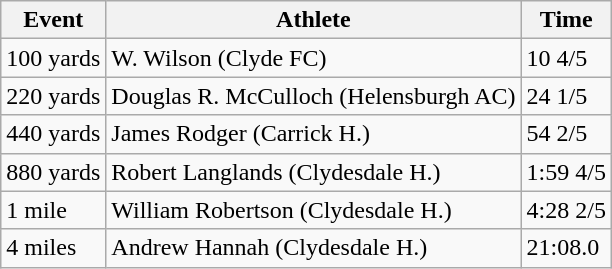<table class="wikitable">
<tr>
<th>Event</th>
<th>Athlete</th>
<th>Time</th>
</tr>
<tr>
<td>100 yards</td>
<td>W. Wilson (Clyde FC)</td>
<td>10 4/5</td>
</tr>
<tr>
<td>220 yards</td>
<td>Douglas R. McCulloch (Helensburgh AC)</td>
<td>24 1/5</td>
</tr>
<tr>
<td>440 yards</td>
<td>James Rodger (Carrick H.)</td>
<td>54 2/5</td>
</tr>
<tr>
<td>880 yards</td>
<td>Robert Langlands (Clydesdale H.)</td>
<td>1:59 4/5</td>
</tr>
<tr>
<td>1 mile</td>
<td>William Robertson (Clydesdale H.)</td>
<td>4:28 2/5</td>
</tr>
<tr>
<td>4 miles</td>
<td>Andrew Hannah (Clydesdale H.)</td>
<td>21:08.0</td>
</tr>
</table>
